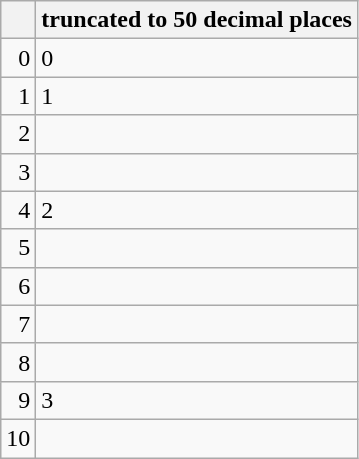<table class="wikitable">
<tr>
<th></th>
<th> truncated to 50 decimal places</th>
</tr>
<tr>
<td align="right">0</td>
<td>0</td>
</tr>
<tr>
<td align="right">1</td>
<td>1</td>
</tr>
<tr>
<td align="right">2</td>
<td><a href='#'></a></td>
</tr>
<tr>
<td align="right">3</td>
<td><a href='#'></a></td>
</tr>
<tr>
<td align="right">4</td>
<td>2</td>
</tr>
<tr>
<td align="right">5</td>
<td><a href='#'></a></td>
</tr>
<tr>
<td align="right">6</td>
<td><a href='#'></a></td>
</tr>
<tr>
<td align="right">7</td>
<td><a href='#'></a></td>
</tr>
<tr>
<td align="right">8</td>
<td></td>
</tr>
<tr>
<td align="right">9</td>
<td>3</td>
</tr>
<tr>
<td align="right">10</td>
<td></td>
</tr>
</table>
